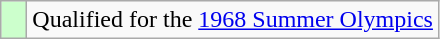<table class="wikitable">
<tr>
<td width=10px bgcolor="#ccffcc"></td>
<td>Qualified for the <a href='#'>1968 Summer Olympics</a></td>
</tr>
</table>
